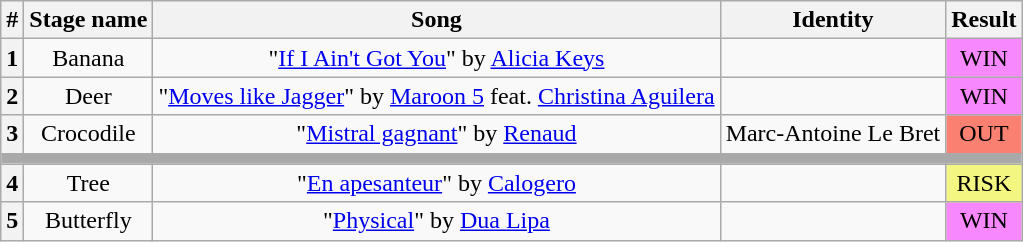<table class="wikitable plainrowheaders" style="text-align: center;">
<tr>
<th>#</th>
<th>Stage name</th>
<th>Song</th>
<th>Identity</th>
<th>Result</th>
</tr>
<tr>
<th>1</th>
<td>Banana</td>
<td>"<a href='#'>If I Ain't Got You</a>" by <a href='#'>Alicia Keys</a></td>
<td></td>
<td bgcolor=#F888FD>WIN</td>
</tr>
<tr>
<th>2</th>
<td>Deer</td>
<td>"<a href='#'>Moves like Jagger</a>" by <a href='#'>Maroon 5</a> feat. <a href='#'>Christina Aguilera</a></td>
<td></td>
<td bgcolor=#F888FD>WIN</td>
</tr>
<tr>
<th>3</th>
<td>Crocodile</td>
<td>"<a href='#'>Mistral gagnant</a>" by <a href='#'>Renaud</a></td>
<td>Marc-Antoine Le Bret</td>
<td bgcolor=salmon>OUT</td>
</tr>
<tr>
<td colspan="5" style="background:darkgray"></td>
</tr>
<tr>
<th>4</th>
<td>Tree</td>
<td>"<a href='#'>En apesanteur</a>" by <a href='#'>Calogero</a></td>
<td></td>
<td bgcolor="#F3F781">RISK</td>
</tr>
<tr>
<th>5</th>
<td>Butterfly</td>
<td>"<a href='#'>Physical</a>" by <a href='#'>Dua Lipa</a></td>
<td></td>
<td bgcolor=#F888FD>WIN</td>
</tr>
</table>
